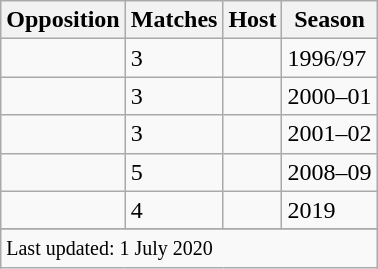<table class="wikitable plainrowheaders sortable">
<tr>
<th scope=col>Opposition</th>
<th scope=col style="text-align:center">Matches</th>
<th scope=col>Host</th>
<th scope=col style="text-align:center">Season</th>
</tr>
<tr>
<td></td>
<td>3</td>
<td></td>
<td>1996/97</td>
</tr>
<tr>
<td></td>
<td>3</td>
<td></td>
<td>2000–01</td>
</tr>
<tr>
<td></td>
<td>3</td>
<td></td>
<td>2001–02</td>
</tr>
<tr>
<td></td>
<td>5</td>
<td></td>
<td>2008–09</td>
</tr>
<tr>
<td></td>
<td>4</td>
<td></td>
<td>2019</td>
</tr>
<tr>
</tr>
<tr class=sortbottom>
<td colspan=5><small>Last updated: 1 July 2020</small></td>
</tr>
</table>
